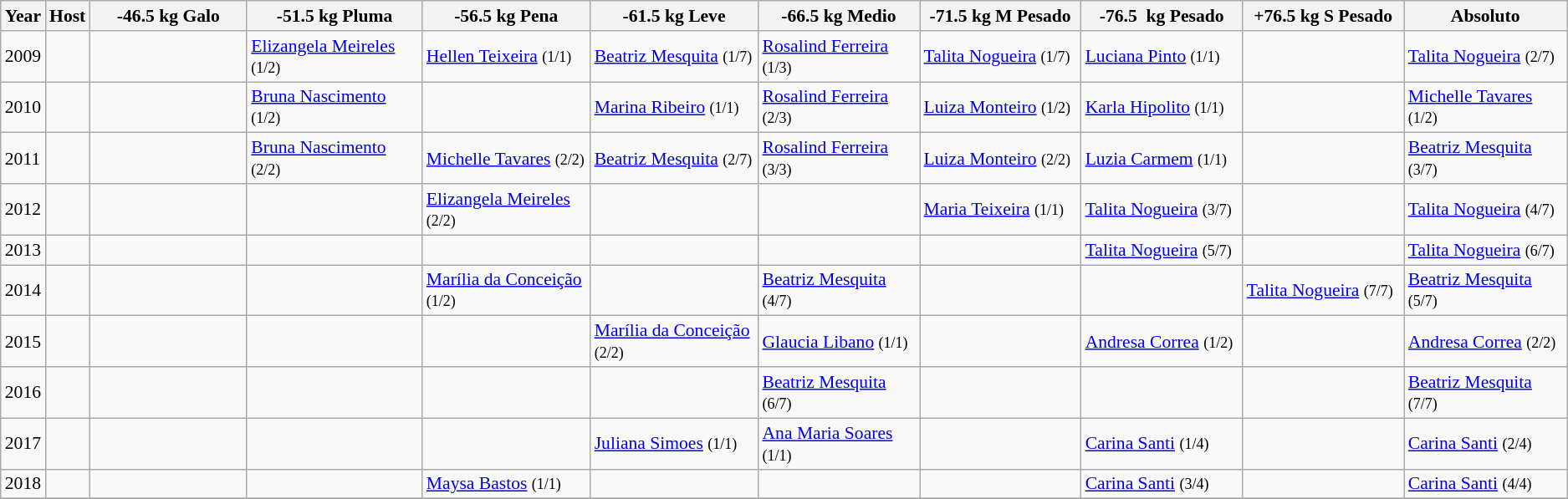<table class="wikitable sortable" style="font-size: 90%">
<tr>
<th>Year</th>
<th>Host</th>
<th width=300>-46.5 kg Galo</th>
<th width=300>-51.5 kg Pluma</th>
<th width=300>-56.5 kg Pena</th>
<th width=300>-61.5 kg Leve</th>
<th width=300>-66.5 kg Medio</th>
<th width=300>-71.5 kg M Pesado</th>
<th width=300>-76.5  kg Pesado</th>
<th width=300>+76.5 kg S Pesado</th>
<th width=300>Absoluto</th>
</tr>
<tr>
<td>2009</td>
<td></td>
<td></td>
<td> <a href='#'>Elizangela Meireles</a> <small>(1/2)</small></td>
<td> <a href='#'>Hellen Teixeira</a> <small>(1/1)</small></td>
<td> <a href='#'>Beatriz Mesquita</a> <small>(1/7)</small></td>
<td> <a href='#'>Rosalind Ferreira</a> <small>(1/3)</small></td>
<td> <a href='#'>Talita Nogueira</a> <small>(1/7)</small></td>
<td> <a href='#'>Luciana Pinto</a> <small>(1/1)</small></td>
<td></td>
<td> <a href='#'>Talita Nogueira</a> <small>(2/7)</small></td>
</tr>
<tr>
<td>2010</td>
<td></td>
<td></td>
<td> <a href='#'>Bruna Nascimento</a> <small>(1/2)</small></td>
<td></td>
<td> <a href='#'>Marina Ribeiro</a> <small>(1/1)</small></td>
<td> <a href='#'>Rosalind Ferreira</a> <small>(2/3)</small></td>
<td> <a href='#'>Luiza Monteiro</a> <small>(1/2)</small></td>
<td> <a href='#'>Karla Hipolito</a> <small>(1/1)</small></td>
<td></td>
<td> <a href='#'>Michelle Tavares</a> <small>(1/2)</small></td>
</tr>
<tr>
<td>2011</td>
<td></td>
<td></td>
<td> <a href='#'>Bruna Nascimento</a> <small>(2/2)</small></td>
<td> <a href='#'>Michelle Tavares</a> <small>(2/2)</small></td>
<td> <a href='#'>Beatriz Mesquita</a> <small>(2/7)</small></td>
<td> <a href='#'>Rosalind Ferreira</a> <small>(3/3)</small></td>
<td> <a href='#'>Luiza Monteiro</a> <small>(2/2)</small></td>
<td> <a href='#'>Luzia Carmem</a> <small>(1/1)</small></td>
<td></td>
<td> <a href='#'>Beatriz Mesquita</a> <small>(3/7)</small></td>
</tr>
<tr>
<td>2012</td>
<td></td>
<td></td>
<td></td>
<td> <a href='#'>Elizangela Meireles </a> <small>(2/2)</small></td>
<td></td>
<td></td>
<td> <a href='#'>Maria Teixeira</a> <small>(1/1)</small></td>
<td> <a href='#'>Talita Nogueira</a> <small>(3/7)</small></td>
<td></td>
<td> <a href='#'>Talita Nogueira</a> <small>(4/7)</small></td>
</tr>
<tr>
<td>2013</td>
<td></td>
<td></td>
<td></td>
<td></td>
<td></td>
<td></td>
<td></td>
<td> <a href='#'>Talita Nogueira</a> <small>(5/7)</small></td>
<td></td>
<td> <a href='#'>Talita Nogueira</a> <small>(6/7)</small></td>
</tr>
<tr>
<td>2014</td>
<td></td>
<td></td>
<td></td>
<td> <a href='#'>Marília da Conceição</a> <small>(1/2)</small></td>
<td></td>
<td> <a href='#'>Beatriz Mesquita</a> <small>(4/7)</small></td>
<td></td>
<td></td>
<td> <a href='#'>Talita Nogueira</a> <small>(7/7)</small></td>
<td> <a href='#'>Beatriz Mesquita</a> <small>(5/7)</small></td>
</tr>
<tr>
<td>2015</td>
<td></td>
<td></td>
<td></td>
<td></td>
<td> <a href='#'>Marília da Conceição</a> <small>(2/2)</small></td>
<td> <a href='#'>Glaucia Libano</a> <small>(1/1)</small></td>
<td></td>
<td> <a href='#'>Andresa Correa</a> <small>(1/2)</small></td>
<td></td>
<td> <a href='#'>Andresa Correa</a> <small>(2/2)</small></td>
</tr>
<tr>
<td>2016</td>
<td></td>
<td></td>
<td></td>
<td></td>
<td></td>
<td> <a href='#'>Beatriz Mesquita</a> <small>(6/7)</small></td>
<td></td>
<td></td>
<td></td>
<td> <a href='#'>Beatriz Mesquita</a> <small>(7/7)</small></td>
</tr>
<tr>
<td>2017</td>
<td></td>
<td></td>
<td></td>
<td></td>
<td> <a href='#'>Juliana Simoes</a> <small>(1/1)</small></td>
<td> <a href='#'>Ana Maria Soares</a> <small>(1/1)</small></td>
<td></td>
<td> <a href='#'>Carina Santi</a> <small>(1/4)</small></td>
<td></td>
<td> <a href='#'>Carina Santi</a> <small>(2/4)</small></td>
</tr>
<tr>
<td>2018</td>
<td></td>
<td></td>
<td></td>
<td> <a href='#'>Maysa Bastos</a> <small>(1/1)</small></td>
<td></td>
<td></td>
<td></td>
<td> <a href='#'>Carina Santi</a> <small>(3/4)</small></td>
<td></td>
<td> <a href='#'>Carina Santi</a> <small>(4/4)</small></td>
</tr>
<tr>
</tr>
</table>
